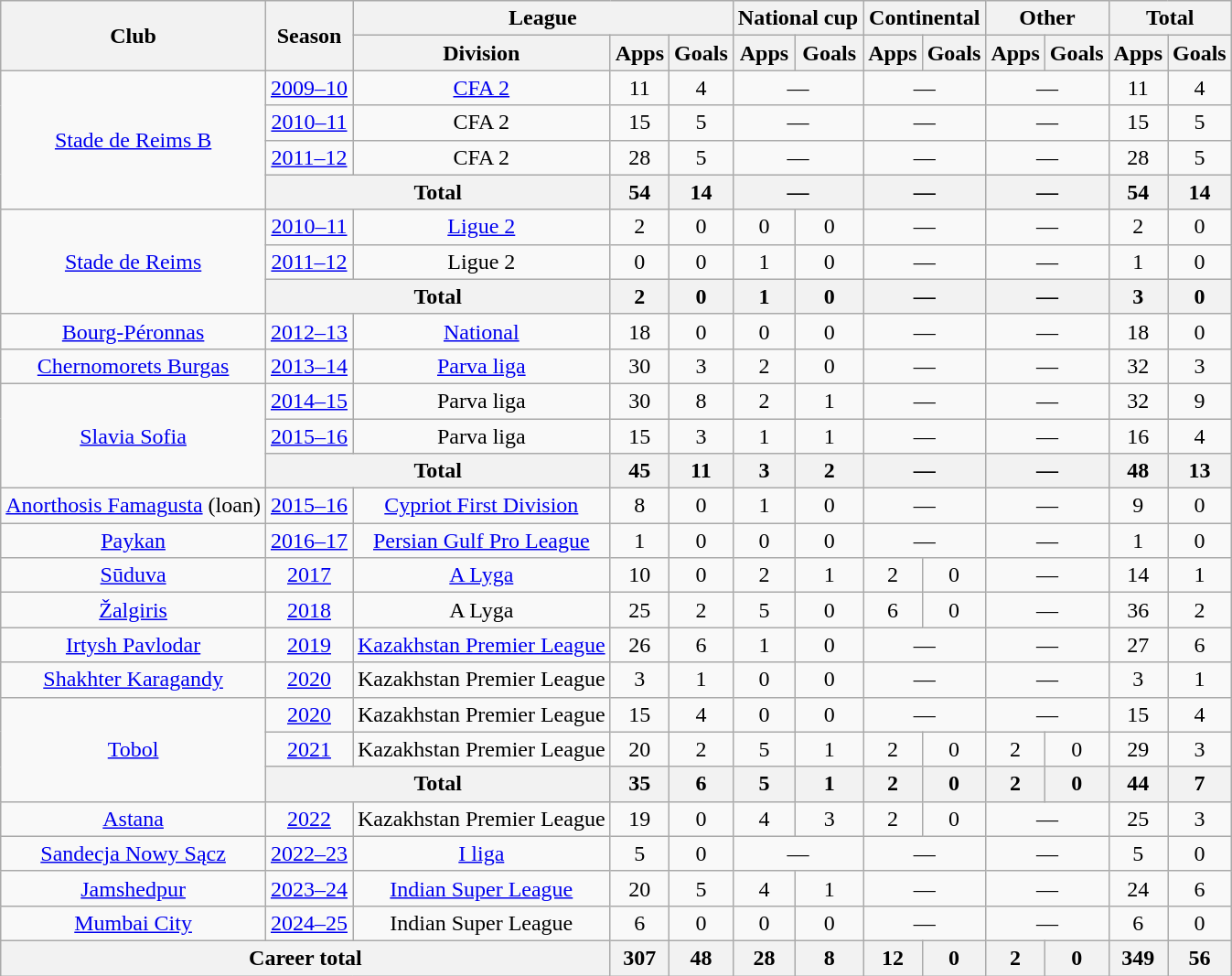<table class="wikitable" style="text-align:center">
<tr>
<th rowspan="2">Club</th>
<th rowspan="2">Season</th>
<th colspan="3">League</th>
<th colspan="2">National cup</th>
<th colspan="2">Continental</th>
<th colspan="2">Other</th>
<th colspan="2">Total</th>
</tr>
<tr>
<th>Division</th>
<th>Apps</th>
<th>Goals</th>
<th>Apps</th>
<th>Goals</th>
<th>Apps</th>
<th>Goals</th>
<th>Apps</th>
<th>Goals</th>
<th>Apps</th>
<th>Goals</th>
</tr>
<tr>
<td rowspan="4"><a href='#'>Stade de Reims B</a></td>
<td><a href='#'>2009–10</a></td>
<td><a href='#'>CFA 2</a></td>
<td>11</td>
<td>4</td>
<td colspan="2">—</td>
<td colspan="2">—</td>
<td colspan="2">—</td>
<td>11</td>
<td>4</td>
</tr>
<tr>
<td><a href='#'>2010–11</a></td>
<td>CFA 2</td>
<td>15</td>
<td>5</td>
<td colspan="2">—</td>
<td colspan="2">—</td>
<td colspan="2">—</td>
<td>15</td>
<td>5</td>
</tr>
<tr>
<td><a href='#'>2011–12</a></td>
<td>CFA 2</td>
<td>28</td>
<td>5</td>
<td colspan="2">—</td>
<td colspan="2">—</td>
<td colspan="2">—</td>
<td>28</td>
<td>5</td>
</tr>
<tr>
<th colspan="2">Total</th>
<th>54</th>
<th>14</th>
<th colspan="2">—</th>
<th colspan="2">—</th>
<th colspan="2">—</th>
<th>54</th>
<th>14</th>
</tr>
<tr>
<td rowspan="3"><a href='#'>Stade de Reims</a></td>
<td><a href='#'>2010–11</a></td>
<td><a href='#'>Ligue 2</a></td>
<td>2</td>
<td>0</td>
<td>0</td>
<td>0</td>
<td colspan="2">—</td>
<td colspan="2">—</td>
<td>2</td>
<td>0</td>
</tr>
<tr>
<td><a href='#'>2011–12</a></td>
<td>Ligue 2</td>
<td>0</td>
<td>0</td>
<td>1</td>
<td>0</td>
<td colspan="2">—</td>
<td colspan="2">—</td>
<td>1</td>
<td>0</td>
</tr>
<tr>
<th colspan="2">Total</th>
<th>2</th>
<th>0</th>
<th>1</th>
<th>0</th>
<th colspan="2">—</th>
<th colspan="2">—</th>
<th>3</th>
<th>0</th>
</tr>
<tr>
<td><a href='#'>Bourg-Péronnas</a></td>
<td><a href='#'>2012–13</a></td>
<td><a href='#'>National</a></td>
<td>18</td>
<td>0</td>
<td>0</td>
<td>0</td>
<td colspan="2">—</td>
<td colspan="2">—</td>
<td>18</td>
<td>0</td>
</tr>
<tr>
<td><a href='#'>Chernomorets Burgas</a></td>
<td><a href='#'>2013–14</a></td>
<td><a href='#'>Parva liga</a></td>
<td>30</td>
<td>3</td>
<td>2</td>
<td>0</td>
<td colspan="2">—</td>
<td colspan="2">—</td>
<td>32</td>
<td>3</td>
</tr>
<tr>
<td rowspan="3"><a href='#'>Slavia Sofia</a></td>
<td><a href='#'>2014–15</a></td>
<td>Parva liga</td>
<td>30</td>
<td>8</td>
<td>2</td>
<td>1</td>
<td colspan="2">—</td>
<td colspan="2">—</td>
<td>32</td>
<td>9</td>
</tr>
<tr>
<td><a href='#'>2015–16</a></td>
<td>Parva liga</td>
<td>15</td>
<td>3</td>
<td>1</td>
<td>1</td>
<td colspan="2">—</td>
<td colspan="2">—</td>
<td>16</td>
<td>4</td>
</tr>
<tr>
<th colspan="2">Total</th>
<th>45</th>
<th>11</th>
<th>3</th>
<th>2</th>
<th colspan="2">—</th>
<th colspan="2">—</th>
<th>48</th>
<th>13</th>
</tr>
<tr>
<td><a href='#'>Anorthosis Famagusta</a> (loan)</td>
<td><a href='#'>2015–16</a></td>
<td><a href='#'>Cypriot First Division</a></td>
<td>8</td>
<td>0</td>
<td>1</td>
<td>0</td>
<td colspan="2">—</td>
<td colspan="2">—</td>
<td>9</td>
<td>0</td>
</tr>
<tr>
<td><a href='#'>Paykan</a></td>
<td><a href='#'>2016–17</a></td>
<td><a href='#'>Persian Gulf Pro League</a></td>
<td>1</td>
<td>0</td>
<td>0</td>
<td>0</td>
<td colspan="2">—</td>
<td colspan="2">—</td>
<td>1</td>
<td>0</td>
</tr>
<tr>
<td><a href='#'>Sūduva</a></td>
<td><a href='#'>2017</a></td>
<td><a href='#'>A Lyga</a></td>
<td>10</td>
<td>0</td>
<td>2</td>
<td>1</td>
<td>2</td>
<td>0</td>
<td colspan="2">—</td>
<td>14</td>
<td>1</td>
</tr>
<tr>
<td><a href='#'>Žalgiris</a></td>
<td><a href='#'>2018</a></td>
<td>A Lyga</td>
<td>25</td>
<td>2</td>
<td>5</td>
<td>0</td>
<td>6</td>
<td>0</td>
<td colspan="2">—</td>
<td>36</td>
<td>2</td>
</tr>
<tr>
<td><a href='#'>Irtysh Pavlodar</a></td>
<td><a href='#'>2019</a></td>
<td><a href='#'>Kazakhstan Premier League</a></td>
<td>26</td>
<td>6</td>
<td>1</td>
<td>0</td>
<td colspan="2">—</td>
<td colspan="2">—</td>
<td>27</td>
<td>6</td>
</tr>
<tr>
<td><a href='#'>Shakhter Karagandy</a></td>
<td><a href='#'>2020</a></td>
<td>Kazakhstan Premier League</td>
<td>3</td>
<td>1</td>
<td>0</td>
<td>0</td>
<td colspan="2">—</td>
<td colspan="2">—</td>
<td>3</td>
<td>1</td>
</tr>
<tr>
<td rowspan="3"><a href='#'>Tobol</a></td>
<td><a href='#'>2020</a></td>
<td>Kazakhstan Premier League</td>
<td>15</td>
<td>4</td>
<td>0</td>
<td>0</td>
<td colspan="2">—</td>
<td colspan="2">—</td>
<td>15</td>
<td>4</td>
</tr>
<tr>
<td><a href='#'>2021</a></td>
<td>Kazakhstan Premier League</td>
<td>20</td>
<td>2</td>
<td>5</td>
<td>1</td>
<td>2</td>
<td>0</td>
<td>2</td>
<td>0</td>
<td>29</td>
<td>3</td>
</tr>
<tr>
<th colspan="2">Total</th>
<th>35</th>
<th>6</th>
<th>5</th>
<th>1</th>
<th>2</th>
<th>0</th>
<th>2</th>
<th>0</th>
<th>44</th>
<th>7</th>
</tr>
<tr>
<td><a href='#'>Astana</a></td>
<td><a href='#'>2022</a></td>
<td>Kazakhstan Premier League</td>
<td>19</td>
<td>0</td>
<td>4</td>
<td>3</td>
<td>2</td>
<td>0</td>
<td colspan="2">—</td>
<td>25</td>
<td>3</td>
</tr>
<tr>
<td><a href='#'>Sandecja Nowy Sącz</a></td>
<td><a href='#'>2022–23</a></td>
<td><a href='#'>I liga</a></td>
<td>5</td>
<td>0</td>
<td colspan="2">—</td>
<td colspan="2">—</td>
<td colspan="2">—</td>
<td>5</td>
<td>0</td>
</tr>
<tr>
<td><a href='#'>Jamshedpur</a></td>
<td><a href='#'>2023–24</a></td>
<td><a href='#'>Indian Super League</a></td>
<td>20</td>
<td>5</td>
<td>4</td>
<td>1</td>
<td colspan="2">—</td>
<td colspan="2">—</td>
<td>24</td>
<td>6</td>
</tr>
<tr>
<td><a href='#'>Mumbai City</a></td>
<td><a href='#'>2024–25</a></td>
<td>Indian Super League</td>
<td>6</td>
<td>0</td>
<td>0</td>
<td>0</td>
<td colspan="2">—</td>
<td colspan="2">—</td>
<td>6</td>
<td>0</td>
</tr>
<tr>
<th colspan="3">Career total</th>
<th>307</th>
<th>48</th>
<th>28</th>
<th>8</th>
<th>12</th>
<th>0</th>
<th>2</th>
<th>0</th>
<th>349</th>
<th>56</th>
</tr>
</table>
